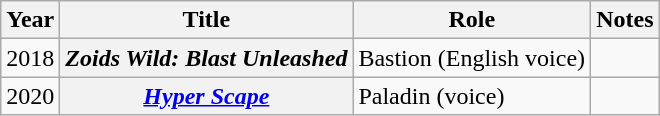<table class="wikitable plainrowheaders sortable">
<tr>
<th scope="col">Year</th>
<th scope="col">Title</th>
<th scope="col">Role</th>
<th scope="col" class="unsortable">Notes</th>
</tr>
<tr>
<td>2018</td>
<th scope="row"><em>Zoids Wild: Blast Unleashed</em></th>
<td>Bastion (English voice)</td>
<td></td>
</tr>
<tr>
<td>2020</td>
<th scope="row"><em><a href='#'>Hyper Scape</a></em></th>
<td>Paladin (voice)</td>
<td></td>
</tr>
</table>
